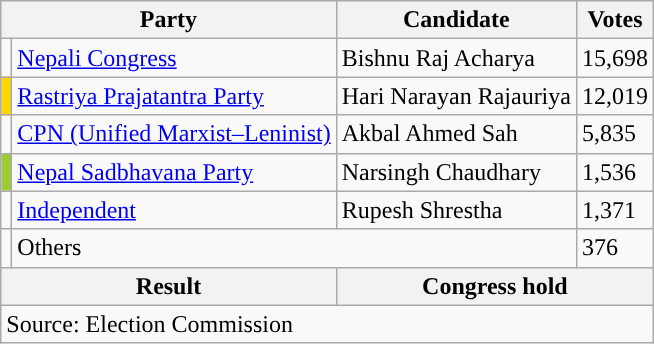<table class="wikitable">
<tr>
<th colspan="2">Party</th>
<th>Candidate</th>
<th>Votes</th>
</tr>
<tr>
<td style="background-color:"></td>
<td><a href='#'>Nepali Congress</a></td>
<td>Bishnu Raj Acharya</td>
<td>15,698</td>
</tr>
<tr>
<td style="background-color:gold"></td>
<td><a href='#'>Rastriya Prajatantra Party</a></td>
<td>Hari Narayan Rajauriya</td>
<td>12,019</td>
</tr>
<tr>
<td style="background-color:"></td>
<td><a href='#'>CPN (Unified Marxist–Leninist)</a></td>
<td>Akbal Ahmed Sah</td>
<td>5,835</td>
</tr>
<tr>
<td style="background-color:yellowgreen"></td>
<td><a href='#'>Nepal Sadbhavana Party</a></td>
<td>Narsingh Chaudhary</td>
<td>1,536</td>
</tr>
<tr>
<td style="background-color:"></td>
<td><a href='#'>Independent</a></td>
<td>Rupesh Shrestha</td>
<td>1,371</td>
</tr>
<tr>
<td></td>
<td colspan="2">Others</td>
<td>376</td>
</tr>
<tr>
<th colspan="2">Result</th>
<th colspan="2">Congress hold</th>
</tr>
<tr>
<td colspan="4">Source: Election Commission</td>
</tr>
</table>
